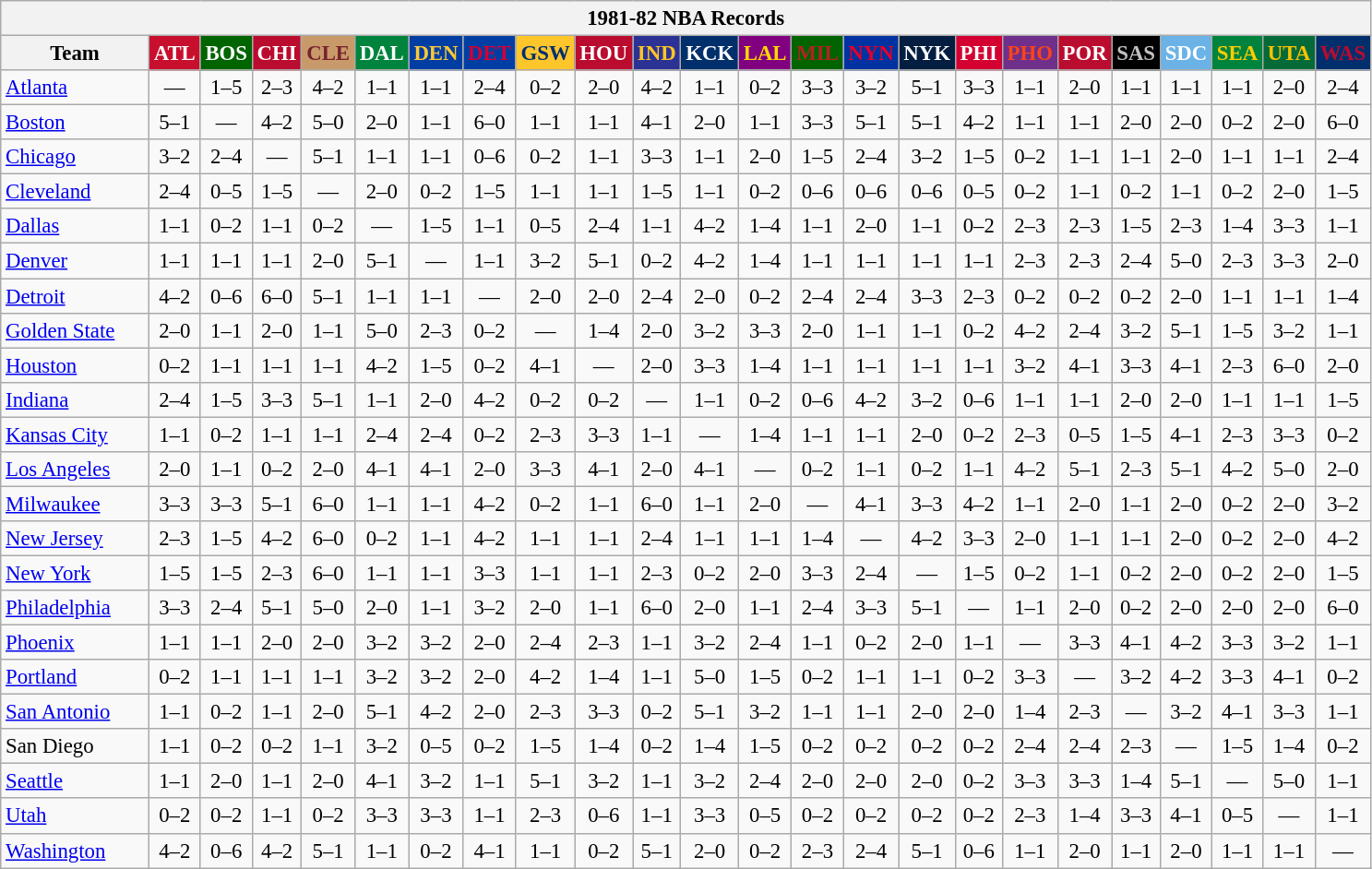<table class="wikitable" style="font-size:95%; text-align:center;">
<tr>
<th colspan=24>1981-82 NBA Records</th>
</tr>
<tr>
<th width=100>Team</th>
<th style="background:#C90F2E;color:#FFFFFF;width=35">ATL</th>
<th style="background:#006400;color:#FFFFFF;width=35">BOS</th>
<th style="background:#BA0C2F;color:#FFFFFF;width=35">CHI</th>
<th style="background:#C89A69;color:#77222F;width=35">CLE</th>
<th style="background:#00843D;color:#FFFFFF;width=35">DAL</th>
<th style="background:#003EA4;color:#FDC835;width=35">DEN</th>
<th style="background:#003EA4;color:#D50032;width=35">DET</th>
<th style="background:#FFC62C;color:#012F6B;width=35">GSW</th>
<th style="background:#BA0C2F;color:#FFFFFF;width=35">HOU</th>
<th style="background:#2C3294;color:#FCC624;width=35">IND</th>
<th style="background:#012F6B;color:#FFFFFF;width=35">KCK</th>
<th style="background:#800080;color:#FFD700;width=35">LAL</th>
<th style="background:#006400;color:#B22222;width=35">MIL</th>
<th style="background:#0032A1;color:#E5002B;width=35">NYN</th>
<th style="background:#031E41;color:#FFFFFF;width=35">NYK</th>
<th style="background:#D40032;color:#FFFFFF;width=35">PHI</th>
<th style="background:#702F8B;color:#FA4417;width=35">PHO</th>
<th style="background:#BA0C2F;color:#FFFFFF;width=35">POR</th>
<th style="background:#000000;color:#C0C0C0;width=35">SAS</th>
<th style="background:#6BB3E6;color:#FFFFFF;width=35">SDC</th>
<th style="background:#00843D;color:#FFCD01;width=35">SEA</th>
<th style="background:#046B38;color:#FCC200;width=35">UTA</th>
<th style="background:#012F6D;color:#BA0C2F;width=35">WAS</th>
</tr>
<tr>
<td style="text-align:left;"><a href='#'>Atlanta</a></td>
<td>—</td>
<td>1–5</td>
<td>2–3</td>
<td>4–2</td>
<td>1–1</td>
<td>1–1</td>
<td>2–4</td>
<td>0–2</td>
<td>2–0</td>
<td>4–2</td>
<td>1–1</td>
<td>0–2</td>
<td>3–3</td>
<td>3–2</td>
<td>5–1</td>
<td>3–3</td>
<td>1–1</td>
<td>2–0</td>
<td>1–1</td>
<td>1–1</td>
<td>1–1</td>
<td>2–0</td>
<td>2–4</td>
</tr>
<tr>
<td style="text-align:left;"><a href='#'>Boston</a></td>
<td>5–1</td>
<td>—</td>
<td>4–2</td>
<td>5–0</td>
<td>2–0</td>
<td>1–1</td>
<td>6–0</td>
<td>1–1</td>
<td>1–1</td>
<td>4–1</td>
<td>2–0</td>
<td>1–1</td>
<td>3–3</td>
<td>5–1</td>
<td>5–1</td>
<td>4–2</td>
<td>1–1</td>
<td>1–1</td>
<td>2–0</td>
<td>2–0</td>
<td>0–2</td>
<td>2–0</td>
<td>6–0</td>
</tr>
<tr>
<td style="text-align:left;"><a href='#'>Chicago</a></td>
<td>3–2</td>
<td>2–4</td>
<td>—</td>
<td>5–1</td>
<td>1–1</td>
<td>1–1</td>
<td>0–6</td>
<td>0–2</td>
<td>1–1</td>
<td>3–3</td>
<td>1–1</td>
<td>2–0</td>
<td>1–5</td>
<td>2–4</td>
<td>3–2</td>
<td>1–5</td>
<td>0–2</td>
<td>1–1</td>
<td>1–1</td>
<td>2–0</td>
<td>1–1</td>
<td>1–1</td>
<td>2–4</td>
</tr>
<tr>
<td style="text-align:left;"><a href='#'>Cleveland</a></td>
<td>2–4</td>
<td>0–5</td>
<td>1–5</td>
<td>—</td>
<td>2–0</td>
<td>0–2</td>
<td>1–5</td>
<td>1–1</td>
<td>1–1</td>
<td>1–5</td>
<td>1–1</td>
<td>0–2</td>
<td>0–6</td>
<td>0–6</td>
<td>0–6</td>
<td>0–5</td>
<td>0–2</td>
<td>1–1</td>
<td>0–2</td>
<td>1–1</td>
<td>0–2</td>
<td>2–0</td>
<td>1–5</td>
</tr>
<tr>
<td style="text-align:left;"><a href='#'>Dallas</a></td>
<td>1–1</td>
<td>0–2</td>
<td>1–1</td>
<td>0–2</td>
<td>—</td>
<td>1–5</td>
<td>1–1</td>
<td>0–5</td>
<td>2–4</td>
<td>1–1</td>
<td>4–2</td>
<td>1–4</td>
<td>1–1</td>
<td>2–0</td>
<td>1–1</td>
<td>0–2</td>
<td>2–3</td>
<td>2–3</td>
<td>1–5</td>
<td>2–3</td>
<td>1–4</td>
<td>3–3</td>
<td>1–1</td>
</tr>
<tr>
<td style="text-align:left;"><a href='#'>Denver</a></td>
<td>1–1</td>
<td>1–1</td>
<td>1–1</td>
<td>2–0</td>
<td>5–1</td>
<td>—</td>
<td>1–1</td>
<td>3–2</td>
<td>5–1</td>
<td>0–2</td>
<td>4–2</td>
<td>1–4</td>
<td>1–1</td>
<td>1–1</td>
<td>1–1</td>
<td>1–1</td>
<td>2–3</td>
<td>2–3</td>
<td>2–4</td>
<td>5–0</td>
<td>2–3</td>
<td>3–3</td>
<td>2–0</td>
</tr>
<tr>
<td style="text-align:left;"><a href='#'>Detroit</a></td>
<td>4–2</td>
<td>0–6</td>
<td>6–0</td>
<td>5–1</td>
<td>1–1</td>
<td>1–1</td>
<td>—</td>
<td>2–0</td>
<td>2–0</td>
<td>2–4</td>
<td>2–0</td>
<td>0–2</td>
<td>2–4</td>
<td>2–4</td>
<td>3–3</td>
<td>2–3</td>
<td>0–2</td>
<td>0–2</td>
<td>0–2</td>
<td>2–0</td>
<td>1–1</td>
<td>1–1</td>
<td>1–4</td>
</tr>
<tr>
<td style="text-align:left;"><a href='#'>Golden State</a></td>
<td>2–0</td>
<td>1–1</td>
<td>2–0</td>
<td>1–1</td>
<td>5–0</td>
<td>2–3</td>
<td>0–2</td>
<td>—</td>
<td>1–4</td>
<td>2–0</td>
<td>3–2</td>
<td>3–3</td>
<td>2–0</td>
<td>1–1</td>
<td>1–1</td>
<td>0–2</td>
<td>4–2</td>
<td>2–4</td>
<td>3–2</td>
<td>5–1</td>
<td>1–5</td>
<td>3–2</td>
<td>1–1</td>
</tr>
<tr>
<td style="text-align:left;"><a href='#'>Houston</a></td>
<td>0–2</td>
<td>1–1</td>
<td>1–1</td>
<td>1–1</td>
<td>4–2</td>
<td>1–5</td>
<td>0–2</td>
<td>4–1</td>
<td>—</td>
<td>2–0</td>
<td>3–3</td>
<td>1–4</td>
<td>1–1</td>
<td>1–1</td>
<td>1–1</td>
<td>1–1</td>
<td>3–2</td>
<td>4–1</td>
<td>3–3</td>
<td>4–1</td>
<td>2–3</td>
<td>6–0</td>
<td>2–0</td>
</tr>
<tr>
<td style="text-align:left;"><a href='#'>Indiana</a></td>
<td>2–4</td>
<td>1–5</td>
<td>3–3</td>
<td>5–1</td>
<td>1–1</td>
<td>2–0</td>
<td>4–2</td>
<td>0–2</td>
<td>0–2</td>
<td>—</td>
<td>1–1</td>
<td>0–2</td>
<td>0–6</td>
<td>4–2</td>
<td>3–2</td>
<td>0–6</td>
<td>1–1</td>
<td>1–1</td>
<td>2–0</td>
<td>2–0</td>
<td>1–1</td>
<td>1–1</td>
<td>1–5</td>
</tr>
<tr>
<td style="text-align:left;"><a href='#'>Kansas City</a></td>
<td>1–1</td>
<td>0–2</td>
<td>1–1</td>
<td>1–1</td>
<td>2–4</td>
<td>2–4</td>
<td>0–2</td>
<td>2–3</td>
<td>3–3</td>
<td>1–1</td>
<td>—</td>
<td>1–4</td>
<td>1–1</td>
<td>1–1</td>
<td>2–0</td>
<td>0–2</td>
<td>2–3</td>
<td>0–5</td>
<td>1–5</td>
<td>4–1</td>
<td>2–3</td>
<td>3–3</td>
<td>0–2</td>
</tr>
<tr>
<td style="text-align:left;"><a href='#'>Los Angeles</a></td>
<td>2–0</td>
<td>1–1</td>
<td>0–2</td>
<td>2–0</td>
<td>4–1</td>
<td>4–1</td>
<td>2–0</td>
<td>3–3</td>
<td>4–1</td>
<td>2–0</td>
<td>4–1</td>
<td>—</td>
<td>0–2</td>
<td>1–1</td>
<td>0–2</td>
<td>1–1</td>
<td>4–2</td>
<td>5–1</td>
<td>2–3</td>
<td>5–1</td>
<td>4–2</td>
<td>5–0</td>
<td>2–0</td>
</tr>
<tr>
<td style="text-align:left;"><a href='#'>Milwaukee</a></td>
<td>3–3</td>
<td>3–3</td>
<td>5–1</td>
<td>6–0</td>
<td>1–1</td>
<td>1–1</td>
<td>4–2</td>
<td>0–2</td>
<td>1–1</td>
<td>6–0</td>
<td>1–1</td>
<td>2–0</td>
<td>—</td>
<td>4–1</td>
<td>3–3</td>
<td>4–2</td>
<td>1–1</td>
<td>2–0</td>
<td>1–1</td>
<td>2–0</td>
<td>0–2</td>
<td>2–0</td>
<td>3–2</td>
</tr>
<tr>
<td style="text-align:left;"><a href='#'>New Jersey</a></td>
<td>2–3</td>
<td>1–5</td>
<td>4–2</td>
<td>6–0</td>
<td>0–2</td>
<td>1–1</td>
<td>4–2</td>
<td>1–1</td>
<td>1–1</td>
<td>2–4</td>
<td>1–1</td>
<td>1–1</td>
<td>1–4</td>
<td>—</td>
<td>4–2</td>
<td>3–3</td>
<td>2–0</td>
<td>1–1</td>
<td>1–1</td>
<td>2–0</td>
<td>0–2</td>
<td>2–0</td>
<td>4–2</td>
</tr>
<tr>
<td style="text-align:left;"><a href='#'>New York</a></td>
<td>1–5</td>
<td>1–5</td>
<td>2–3</td>
<td>6–0</td>
<td>1–1</td>
<td>1–1</td>
<td>3–3</td>
<td>1–1</td>
<td>1–1</td>
<td>2–3</td>
<td>0–2</td>
<td>2–0</td>
<td>3–3</td>
<td>2–4</td>
<td>—</td>
<td>1–5</td>
<td>0–2</td>
<td>1–1</td>
<td>0–2</td>
<td>2–0</td>
<td>0–2</td>
<td>2–0</td>
<td>1–5</td>
</tr>
<tr>
<td style="text-align:left;"><a href='#'>Philadelphia</a></td>
<td>3–3</td>
<td>2–4</td>
<td>5–1</td>
<td>5–0</td>
<td>2–0</td>
<td>1–1</td>
<td>3–2</td>
<td>2–0</td>
<td>1–1</td>
<td>6–0</td>
<td>2–0</td>
<td>1–1</td>
<td>2–4</td>
<td>3–3</td>
<td>5–1</td>
<td>—</td>
<td>1–1</td>
<td>2–0</td>
<td>0–2</td>
<td>2–0</td>
<td>2–0</td>
<td>2–0</td>
<td>6–0</td>
</tr>
<tr>
<td style="text-align:left;"><a href='#'>Phoenix</a></td>
<td>1–1</td>
<td>1–1</td>
<td>2–0</td>
<td>2–0</td>
<td>3–2</td>
<td>3–2</td>
<td>2–0</td>
<td>2–4</td>
<td>2–3</td>
<td>1–1</td>
<td>3–2</td>
<td>2–4</td>
<td>1–1</td>
<td>0–2</td>
<td>2–0</td>
<td>1–1</td>
<td>—</td>
<td>3–3</td>
<td>4–1</td>
<td>4–2</td>
<td>3–3</td>
<td>3–2</td>
<td>1–1</td>
</tr>
<tr>
<td style="text-align:left;"><a href='#'>Portland</a></td>
<td>0–2</td>
<td>1–1</td>
<td>1–1</td>
<td>1–1</td>
<td>3–2</td>
<td>3–2</td>
<td>2–0</td>
<td>4–2</td>
<td>1–4</td>
<td>1–1</td>
<td>5–0</td>
<td>1–5</td>
<td>0–2</td>
<td>1–1</td>
<td>1–1</td>
<td>0–2</td>
<td>3–3</td>
<td>—</td>
<td>3–2</td>
<td>4–2</td>
<td>3–3</td>
<td>4–1</td>
<td>0–2</td>
</tr>
<tr>
<td style="text-align:left;"><a href='#'>San Antonio</a></td>
<td>1–1</td>
<td>0–2</td>
<td>1–1</td>
<td>2–0</td>
<td>5–1</td>
<td>4–2</td>
<td>2–0</td>
<td>2–3</td>
<td>3–3</td>
<td>0–2</td>
<td>5–1</td>
<td>3–2</td>
<td>1–1</td>
<td>1–1</td>
<td>2–0</td>
<td>2–0</td>
<td>1–4</td>
<td>2–3</td>
<td>—</td>
<td>3–2</td>
<td>4–1</td>
<td>3–3</td>
<td>1–1</td>
</tr>
<tr>
<td style="text-align:left;">San Diego</td>
<td>1–1</td>
<td>0–2</td>
<td>0–2</td>
<td>1–1</td>
<td>3–2</td>
<td>0–5</td>
<td>0–2</td>
<td>1–5</td>
<td>1–4</td>
<td>0–2</td>
<td>1–4</td>
<td>1–5</td>
<td>0–2</td>
<td>0–2</td>
<td>0–2</td>
<td>0–2</td>
<td>2–4</td>
<td>2–4</td>
<td>2–3</td>
<td>—</td>
<td>1–5</td>
<td>1–4</td>
<td>0–2</td>
</tr>
<tr>
<td style="text-align:left;"><a href='#'>Seattle</a></td>
<td>1–1</td>
<td>2–0</td>
<td>1–1</td>
<td>2–0</td>
<td>4–1</td>
<td>3–2</td>
<td>1–1</td>
<td>5–1</td>
<td>3–2</td>
<td>1–1</td>
<td>3–2</td>
<td>2–4</td>
<td>2–0</td>
<td>2–0</td>
<td>2–0</td>
<td>0–2</td>
<td>3–3</td>
<td>3–3</td>
<td>1–4</td>
<td>5–1</td>
<td>—</td>
<td>5–0</td>
<td>1–1</td>
</tr>
<tr>
<td style="text-align:left;"><a href='#'>Utah</a></td>
<td>0–2</td>
<td>0–2</td>
<td>1–1</td>
<td>0–2</td>
<td>3–3</td>
<td>3–3</td>
<td>1–1</td>
<td>2–3</td>
<td>0–6</td>
<td>1–1</td>
<td>3–3</td>
<td>0–5</td>
<td>0–2</td>
<td>0–2</td>
<td>0–2</td>
<td>0–2</td>
<td>2–3</td>
<td>1–4</td>
<td>3–3</td>
<td>4–1</td>
<td>0–5</td>
<td>—</td>
<td>1–1</td>
</tr>
<tr>
<td style="text-align:left;"><a href='#'>Washington</a></td>
<td>4–2</td>
<td>0–6</td>
<td>4–2</td>
<td>5–1</td>
<td>1–1</td>
<td>0–2</td>
<td>4–1</td>
<td>1–1</td>
<td>0–2</td>
<td>5–1</td>
<td>2–0</td>
<td>0–2</td>
<td>2–3</td>
<td>2–4</td>
<td>5–1</td>
<td>0–6</td>
<td>1–1</td>
<td>2–0</td>
<td>1–1</td>
<td>2–0</td>
<td>1–1</td>
<td>1–1</td>
<td>—</td>
</tr>
</table>
